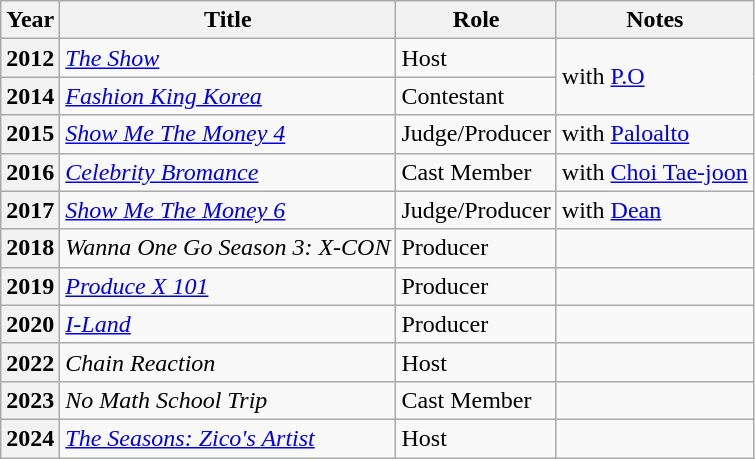<table class="wikitable plainrowheaders">
<tr>
<th scope="col">Year</th>
<th scope="col">Title</th>
<th scope="col">Role</th>
<th scope="col">Notes</th>
</tr>
<tr>
<th scope="row">2012</th>
<td><em><a href='#'>The Show</a></em></td>
<td>Host</td>
<td rowspan="2">with <a href='#'>P.O</a></td>
</tr>
<tr>
<th scope="row">2014</th>
<td><em><a href='#'>Fashion King Korea</a></em></td>
<td>Contestant</td>
</tr>
<tr>
<th scope="row">2015</th>
<td><em><a href='#'>Show Me The Money 4</a></em></td>
<td>Judge/Producer</td>
<td>with <a href='#'>Paloalto</a></td>
</tr>
<tr>
<th scope="row">2016</th>
<td><em><a href='#'>Celebrity Bromance</a></em></td>
<td>Cast Member</td>
<td>with <a href='#'>Choi Tae-joon</a></td>
</tr>
<tr>
<th scope="row">2017</th>
<td><em><a href='#'>Show Me The Money 6</a></em></td>
<td>Judge/Producer</td>
<td>with <a href='#'>Dean</a></td>
</tr>
<tr>
<th scope="row">2018</th>
<td><em>Wanna One Go Season 3: X-CON</em></td>
<td>Producer</td>
<td></td>
</tr>
<tr>
<th scope="row">2019</th>
<td><em><a href='#'>Produce X 101</a></em></td>
<td>Producer</td>
<td></td>
</tr>
<tr>
<th scope="row">2020</th>
<td><em><a href='#'>I-Land</a></em></td>
<td>Producer</td>
<td></td>
</tr>
<tr>
<th scope="row">2022</th>
<td><em>Chain Reaction</em></td>
<td>Host</td>
<td></td>
</tr>
<tr>
<th scope="row">2023</th>
<td><em>No Math School Trip</em></td>
<td>Cast Member</td>
<td></td>
</tr>
<tr>
<th scope="row">2024</th>
<td><em><a href='#'>The Seasons: Zico's Artist</a></em></td>
<td>Host</td>
<td></td>
</tr>
</table>
